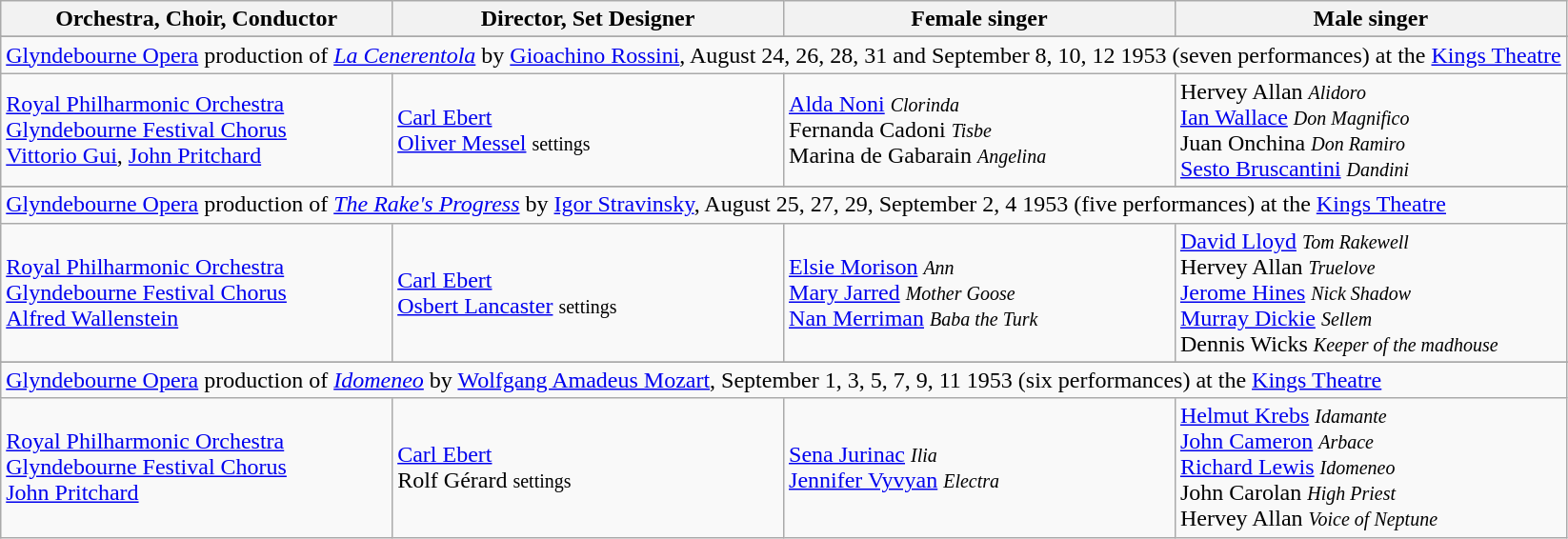<table class="wikitable toptextcells">
<tr class="hintergrundfarbe5">
<th style="width:25%;">Orchestra, Choir, Conductor</th>
<th style="width:25%;">Director, Set Designer</th>
<th style="width:25%;">Female singer</th>
<th style="width:25%;">Male singer</th>
</tr>
<tr>
</tr>
<tr class="hintergrundfarbe8">
<td colspan="9"><a href='#'>Glyndebourne Opera</a> production of <em><a href='#'>La Cenerentola</a></em> by <a href='#'>Gioachino Rossini</a>, August 24, 26, 28, 31 and September 8, 10, 12 1953 (seven performances) at the <a href='#'>Kings Theatre</a></td>
</tr>
<tr>
<td><a href='#'>Royal Philharmonic Orchestra</a><br><a href='#'>Glyndebourne Festival Chorus</a><br><a href='#'>Vittorio Gui</a>, <a href='#'>John Pritchard</a></td>
<td><a href='#'>Carl Ebert</a><br><a href='#'>Oliver Messel</a> <small>settings</small></td>
<td><a href='#'>Alda Noni</a> <small><em>Clorinda</em></small><br>Fernanda Cadoni <small><em>Tisbe</em></small><br>Marina de Gabarain <small><em>Angelina</em></small></td>
<td>Hervey Allan <small><em>Alidoro</em></small><br><a href='#'>Ian Wallace</a> <small><em>Don Magnifico</em></small><br>Juan Onchina <small><em>Don Ramiro</em></small><br><a href='#'>Sesto Bruscantini</a> <small><em>Dandini</em></small></td>
</tr>
<tr>
</tr>
<tr class="hintergrundfarbe8">
<td colspan="9"><a href='#'>Glyndebourne Opera</a> production of <em><a href='#'>The Rake's Progress</a></em> by <a href='#'>Igor Stravinsky</a>, August 25, 27, 29, September 2, 4 1953 (five performances) at the <a href='#'>Kings Theatre</a></td>
</tr>
<tr>
<td><a href='#'>Royal Philharmonic Orchestra</a><br><a href='#'>Glyndebourne Festival Chorus</a><br><a href='#'>Alfred Wallenstein</a></td>
<td><a href='#'>Carl Ebert</a><br><a href='#'>Osbert Lancaster</a> <small>settings</small></td>
<td><a href='#'>Elsie Morison</a> <small><em>Ann</em></small><br><a href='#'>Mary Jarred</a> <small><em>Mother Goose</em></small><br><a href='#'>Nan Merriman</a> <small><em>Baba the Turk</em></small></td>
<td><a href='#'>David Lloyd</a> <small><em>Tom Rakewell</em></small><br>Hervey Allan <small><em>Truelove</em></small><br><a href='#'>Jerome Hines</a> <small><em>Nick Shadow</em></small><br><a href='#'>Murray Dickie</a> <small><em>Sellem</em></small><br>Dennis Wicks <small><em>Keeper of the madhouse</em></small></td>
</tr>
<tr>
</tr>
<tr class="hintergrundfarbe8">
<td colspan="9"><a href='#'>Glyndebourne Opera</a> production of <em><a href='#'>Idomeneo</a></em> by <a href='#'>Wolfgang Amadeus Mozart</a>, September 1, 3, 5, 7, 9, 11 1953 (six performances) at the <a href='#'>Kings Theatre</a></td>
</tr>
<tr>
<td><a href='#'>Royal Philharmonic Orchestra</a><br><a href='#'>Glyndebourne Festival Chorus</a><br><a href='#'>John Pritchard</a></td>
<td><a href='#'>Carl Ebert</a><br>Rolf Gérard <small>settings</small></td>
<td><a href='#'>Sena Jurinac</a> <small><em>Ilia</em></small><br><a href='#'>Jennifer Vyvyan</a> <small><em>Electra</em></small></td>
<td><a href='#'>Helmut Krebs</a> <small><em>Idamante</em></small><br><a href='#'>John Cameron</a> <small><em>Arbace</em></small><br><a href='#'>Richard Lewis</a> <small><em>Idomeneo</em></small><br>John Carolan <small><em>High Priest</em></small><br>Hervey Allan <small><em>Voice of Neptune</em></small></td>
</tr>
</table>
